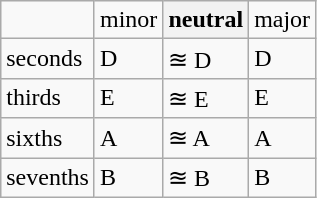<table class="wikitable">
<tr>
<td></td>
<td>minor</td>
<th>neutral</th>
<td>major</td>
</tr>
<tr>
<td>seconds</td>
<td>D</td>
<td>≊ D</td>
<td>D</td>
</tr>
<tr>
<td>thirds</td>
<td>E</td>
<td>≊ E</td>
<td>E</td>
</tr>
<tr>
<td>sixths</td>
<td>A</td>
<td>≊ A</td>
<td>A</td>
</tr>
<tr>
<td>sevenths</td>
<td>B</td>
<td>≊ B</td>
<td>B</td>
</tr>
</table>
